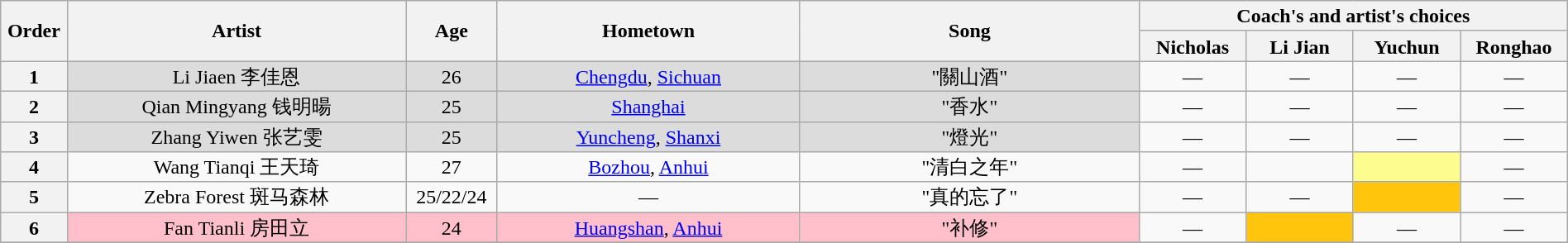<table class="wikitable" style="text-align:center; line-height:17px; width:100%;">
<tr>
<th scope="col" rowspan="2" style="width:02%;">Order</th>
<th scope="col" rowspan="2" style="width:19%;">Artist</th>
<th scope="col" rowspan="2" style="width:05%;">Age</th>
<th scope="col" rowspan="2" style="width:17%;">Hometown</th>
<th scope="col" rowspan="2" style="width:19%;">Song</th>
<th scope="col" colspan="4" style="width:28%;">Coach's and artist's choices</th>
</tr>
<tr>
<th style="width:06%;">Nicholas</th>
<th style="width:06%;">Li Jian</th>
<th style="width:06%;">Yuchun</th>
<th style="width:06%;">Ronghao</th>
</tr>
<tr>
<th>1</th>
<td style="background:#DCDCDC;">Li Jiaen 李佳恩</td>
<td style="background:#DCDCDC;">26</td>
<td style="background:#DCDCDC;"><a href='#'>Chengdu</a>, <a href='#'>Sichuan</a></td>
<td style="background:#DCDCDC;">"關山酒"</td>
<td>—</td>
<td>—</td>
<td> —</td>
<td>—</td>
</tr>
<tr>
<th>2</th>
<td style="background:#DCDCDC;">Qian Mingyang 钱明暘</td>
<td style="background:#DCDCDC;">25</td>
<td style="background:#DCDCDC;"><a href='#'>Shanghai</a></td>
<td style="background:#DCDCDC;">"香水"</td>
<td>—</td>
<td>—</td>
<td> —</td>
<td>—</td>
</tr>
<tr>
<th>3</th>
<td style="background:#DCDCDC;">Zhang Yiwen 张艺雯</td>
<td style="background:#DCDCDC;">25</td>
<td style="background:#DCDCDC;"><a href='#'>Yuncheng</a>, <a href='#'>Shanxi</a></td>
<td style="background:#DCDCDC;">"燈光"</td>
<td>—</td>
<td>—</td>
<td>—</td>
<td> —</td>
</tr>
<tr>
<th>4</th>
<td>Wang Tianqi 王天琦</td>
<td>27</td>
<td><a href='#'>Bozhou</a>, <a href='#'>Anhui</a></td>
<td>"清白之年"</td>
<td>—</td>
<td><strong></strong></td>
<td style="background:#fdfc8f;">  <strong></strong></td>
<td>—</td>
</tr>
<tr>
<th>5</th>
<td>Zebra Forest 斑马森林</td>
<td>25/22/24</td>
<td>—</td>
<td>"真的忘了"</td>
<td> —</td>
<td>—</td>
<td style="background:#FFC40C;"><strong></strong></td>
<td> —</td>
</tr>
<tr>
<th>6</th>
<td style="background:pink;">Fan Tianli 房田立</td>
<td style="background:pink;">24</td>
<td style="background:pink;"><a href='#'>Huangshan</a>, <a href='#'>Anhui</a></td>
<td style="background:pink;">"补修"</td>
<td>—</td>
<td style="background:#FFC40C;"><strong></strong></td>
<td> —</td>
<td> —</td>
</tr>
<tr>
</tr>
</table>
